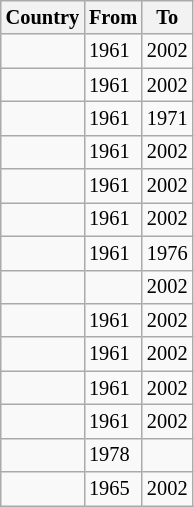<table class="wikitable sortable toccolours floatleft" style="font-size:85%;">
<tr>
<th>Country</th>
<th>From</th>
<th>To</th>
</tr>
<tr>
<td></td>
<td>1961</td>
<td>2002</td>
</tr>
<tr>
<td></td>
<td>1961</td>
<td>2002</td>
</tr>
<tr>
<td></td>
<td>1961</td>
<td>1971</td>
</tr>
<tr>
<td></td>
<td>1961</td>
<td>2002</td>
</tr>
<tr>
<td></td>
<td>1961</td>
<td>2002</td>
</tr>
<tr>
<td></td>
<td>1961</td>
<td>2002</td>
</tr>
<tr>
<td></td>
<td>1961</td>
<td>1976</td>
</tr>
<tr>
<td></td>
<td></td>
<td>2002</td>
</tr>
<tr>
<td></td>
<td>1961</td>
<td>2002</td>
</tr>
<tr>
<td></td>
<td>1961</td>
<td>2002</td>
</tr>
<tr>
<td></td>
<td>1961</td>
<td>2002</td>
</tr>
<tr>
<td></td>
<td>1961</td>
<td>2002</td>
</tr>
<tr>
<td></td>
<td>1978</td>
<td></td>
</tr>
<tr>
<td></td>
<td>1965</td>
<td>2002</td>
</tr>
</table>
